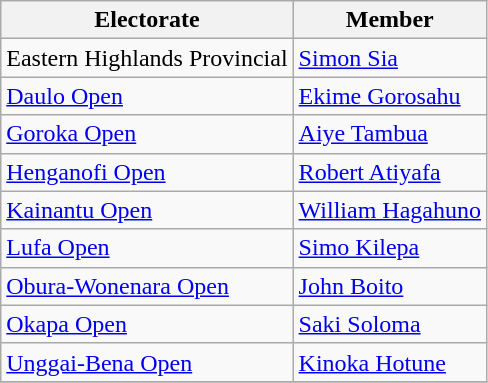<table class="wikitable">
<tr>
<th><strong>Electorate</strong></th>
<th><strong>Member</strong></th>
</tr>
<tr>
<td>Eastern Highlands Provincial</td>
<td><a href='#'>Simon Sia</a></td>
</tr>
<tr>
<td><a href='#'>Daulo Open</a></td>
<td><a href='#'>Ekime Gorosahu</a></td>
</tr>
<tr>
<td><a href='#'>Goroka Open</a></td>
<td><a href='#'>Aiye Tambua</a></td>
</tr>
<tr>
<td><a href='#'>Henganofi Open</a></td>
<td><a href='#'>Robert Atiyafa</a></td>
</tr>
<tr>
<td><a href='#'>Kainantu Open</a></td>
<td><a href='#'>William Hagahuno</a></td>
</tr>
<tr>
<td><a href='#'>Lufa Open</a></td>
<td><a href='#'>Simo Kilepa</a></td>
</tr>
<tr>
<td><a href='#'>Obura-Wonenara Open</a></td>
<td><a href='#'>John Boito</a></td>
</tr>
<tr>
<td><a href='#'>Okapa Open</a></td>
<td><a href='#'>Saki Soloma</a></td>
</tr>
<tr>
<td><a href='#'>Unggai-Bena Open</a></td>
<td><a href='#'>Kinoka Hotune</a></td>
</tr>
<tr>
</tr>
</table>
